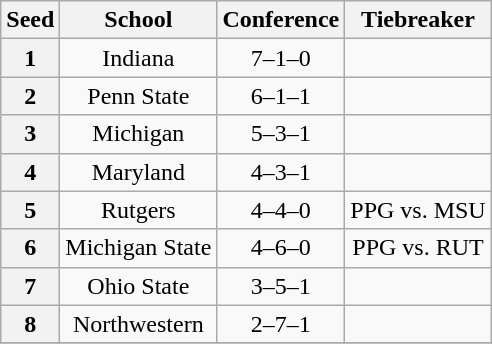<table class="wikitable" style="text-align:center">
<tr>
<th>Seed</th>
<th>School</th>
<th>Conference</th>
<th>Tiebreaker</th>
</tr>
<tr>
<th>1</th>
<td>Indiana</td>
<td>7–1–0</td>
<td></td>
</tr>
<tr>
<th>2</th>
<td>Penn State</td>
<td>6–1–1</td>
<td></td>
</tr>
<tr>
<th>3</th>
<td>Michigan</td>
<td>5–3–1</td>
<td></td>
</tr>
<tr>
<th>4</th>
<td>Maryland</td>
<td>4–3–1</td>
<td></td>
</tr>
<tr>
<th>5</th>
<td>Rutgers</td>
<td>4–4–0</td>
<td>PPG vs. MSU</td>
</tr>
<tr>
<th>6</th>
<td>Michigan State</td>
<td>4–6–0</td>
<td>PPG vs. RUT</td>
</tr>
<tr>
<th>7</th>
<td>Ohio State</td>
<td>3–5–1</td>
<td></td>
</tr>
<tr>
<th>8</th>
<td>Northwestern</td>
<td>2–7–1</td>
<td></td>
</tr>
<tr>
</tr>
</table>
